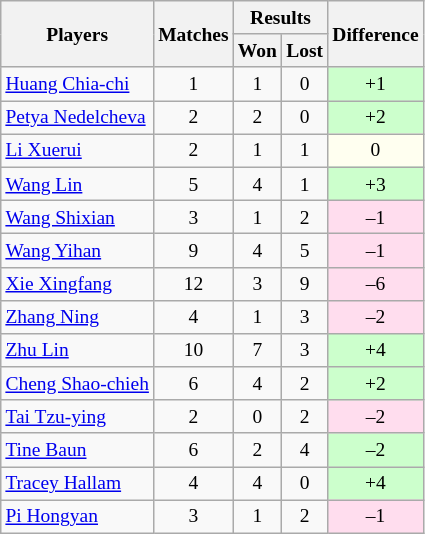<table class=wikitable style="text-align:center; font-size:small">
<tr>
<th rowspan="2">Players</th>
<th rowspan="2">Matches</th>
<th colspan="2">Results</th>
<th rowspan="2">Difference</th>
</tr>
<tr>
<th>Won</th>
<th>Lost</th>
</tr>
<tr>
<td align="left"> <a href='#'>Huang Chia-chi</a></td>
<td>1</td>
<td>1</td>
<td>0</td>
<td bgcolor="#ccffcc">+1</td>
</tr>
<tr>
<td align="left"> <a href='#'>Petya Nedelcheva</a></td>
<td>2</td>
<td>2</td>
<td>0</td>
<td bgcolor="#ccffcc">+2</td>
</tr>
<tr>
<td align="left"> <a href='#'>Li Xuerui</a></td>
<td>2</td>
<td>1</td>
<td>1</td>
<td bgcolor="#fffff0">0</td>
</tr>
<tr>
<td align="left"> <a href='#'>Wang Lin</a></td>
<td>5</td>
<td>4</td>
<td>1</td>
<td bgcolor="#ccffcc">+3</td>
</tr>
<tr>
<td align="left"> <a href='#'>Wang Shixian</a></td>
<td>3</td>
<td>1</td>
<td>2</td>
<td bgcolor="#ffddee">–1</td>
</tr>
<tr>
<td align="left"> <a href='#'>Wang Yihan</a></td>
<td>9</td>
<td>4</td>
<td>5</td>
<td bgcolor="#ffddee">–1</td>
</tr>
<tr>
<td align="left"> <a href='#'>Xie Xingfang</a></td>
<td>12</td>
<td>3</td>
<td>9</td>
<td bgcolor="#ffddee">–6</td>
</tr>
<tr>
<td align="left"> <a href='#'>Zhang Ning</a></td>
<td>4</td>
<td>1</td>
<td>3</td>
<td bgcolor="#ffddee">–2</td>
</tr>
<tr>
<td align="left"> <a href='#'>Zhu Lin</a></td>
<td>10</td>
<td>7</td>
<td>3</td>
<td bgcolor="#ccffcc">+4</td>
</tr>
<tr>
<td align="left"> <a href='#'>Cheng Shao-chieh</a></td>
<td>6</td>
<td>4</td>
<td>2</td>
<td bgcolor="#ccffcc">+2</td>
</tr>
<tr>
<td align="left"> <a href='#'>Tai Tzu-ying</a></td>
<td>2</td>
<td>0</td>
<td>2</td>
<td bgcolor="#ffddee">–2</td>
</tr>
<tr>
<td align="left"> <a href='#'>Tine Baun</a></td>
<td>6</td>
<td>2</td>
<td>4</td>
<td bgcolor="#ccffcc">–2</td>
</tr>
<tr>
<td align="left"> <a href='#'>Tracey Hallam</a></td>
<td>4</td>
<td>4</td>
<td>0</td>
<td bgcolor="#ccffcc">+4</td>
</tr>
<tr>
<td align="left"> <a href='#'>Pi Hongyan</a></td>
<td>3</td>
<td>1</td>
<td>2</td>
<td bgcolor="#ffddee">–1</td>
</tr>
</table>
